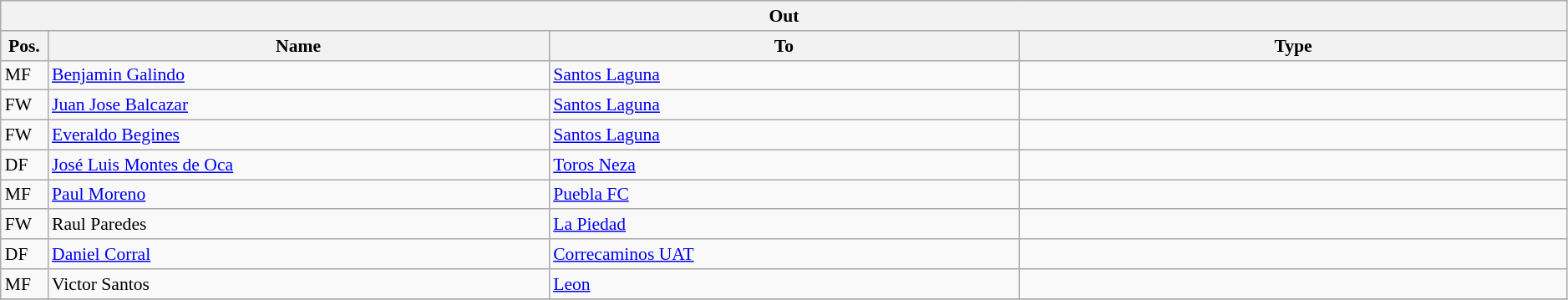<table class="wikitable" style="font-size:90%;width:99%;">
<tr>
<th colspan="4">Out</th>
</tr>
<tr>
<th width=3%>Pos.</th>
<th width=32%>Name</th>
<th width=30%>To</th>
<th width=35%>Type</th>
</tr>
<tr>
<td>MF</td>
<td><a href='#'>Benjamin Galindo</a></td>
<td><a href='#'>Santos Laguna</a></td>
<td></td>
</tr>
<tr>
<td>FW</td>
<td><a href='#'> Juan Jose Balcazar</a></td>
<td><a href='#'>Santos Laguna</a></td>
<td></td>
</tr>
<tr>
<td>FW</td>
<td><a href='#'>Everaldo Begines</a></td>
<td><a href='#'>Santos Laguna</a></td>
<td></td>
</tr>
<tr>
<td>DF</td>
<td><a href='#'>José Luis Montes de Oca</a></td>
<td><a href='#'>Toros Neza</a></td>
<td></td>
</tr>
<tr>
<td>MF</td>
<td><a href='#'>Paul Moreno</a></td>
<td><a href='#'>Puebla FC</a></td>
<td></td>
</tr>
<tr>
<td>FW</td>
<td>Raul Paredes</td>
<td><a href='#'>La Piedad</a></td>
<td></td>
</tr>
<tr>
<td>DF</td>
<td><a href='#'>Daniel Corral</a></td>
<td><a href='#'>Correcaminos UAT</a></td>
<td></td>
</tr>
<tr>
<td>MF</td>
<td>Victor Santos</td>
<td><a href='#'>Leon</a></td>
<td></td>
</tr>
<tr>
</tr>
</table>
